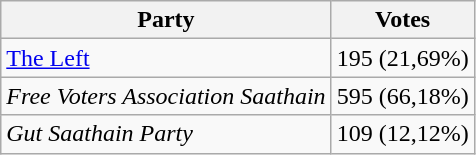<table class="wikitable">
<tr>
<th>Party</th>
<th>Votes</th>
</tr>
<tr>
<td><a href='#'>The Left</a></td>
<td>195 (21,69%)</td>
</tr>
<tr>
<td><em>Free Voters Association Saathain</em></td>
<td>595 (66,18%)</td>
</tr>
<tr>
<td><em>Gut Saathain Party</em></td>
<td>109 (12,12%)</td>
</tr>
</table>
